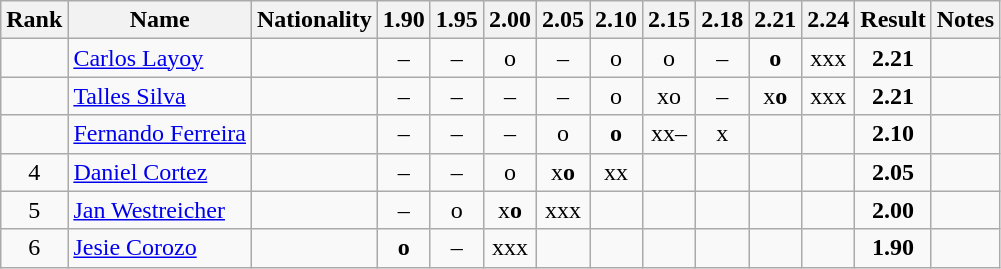<table class="wikitable sortable" style="text-align:center">
<tr>
<th>Rank</th>
<th>Name</th>
<th>Nationality</th>
<th>1.90</th>
<th>1.95</th>
<th>2.00</th>
<th>2.05</th>
<th>2.10</th>
<th>2.15</th>
<th>2.18</th>
<th>2.21</th>
<th>2.24</th>
<th>Result</th>
<th>Notes</th>
</tr>
<tr>
<td></td>
<td align=left><a href='#'>Carlos Layoy</a></td>
<td align=left></td>
<td>–</td>
<td>–</td>
<td>o</td>
<td>–</td>
<td>o</td>
<td>o</td>
<td>–</td>
<td><strong>o</strong></td>
<td>xxx</td>
<td><strong>2.21</strong></td>
<td></td>
</tr>
<tr>
<td></td>
<td align=left><a href='#'>Talles Silva</a></td>
<td align=left></td>
<td>–</td>
<td>–</td>
<td>–</td>
<td>–</td>
<td>o</td>
<td>xo</td>
<td>–</td>
<td>x<strong>o</strong></td>
<td>xxx</td>
<td><strong>2.21</strong></td>
<td></td>
</tr>
<tr>
<td></td>
<td align=left><a href='#'>Fernando Ferreira</a></td>
<td align=left></td>
<td>–</td>
<td>–</td>
<td>–</td>
<td>o</td>
<td><strong>o</strong></td>
<td>xx–</td>
<td>x</td>
<td></td>
<td></td>
<td><strong>2.10</strong></td>
<td></td>
</tr>
<tr>
<td>4</td>
<td align=left><a href='#'>Daniel Cortez</a></td>
<td align=left></td>
<td>–</td>
<td>–</td>
<td>o</td>
<td>x<strong>o</strong></td>
<td>xx</td>
<td></td>
<td></td>
<td></td>
<td></td>
<td><strong>2.05</strong></td>
<td></td>
</tr>
<tr>
<td>5</td>
<td align=left><a href='#'>Jan Westreicher</a></td>
<td align=left></td>
<td>–</td>
<td>o</td>
<td>x<strong>o</strong></td>
<td>xxx</td>
<td></td>
<td></td>
<td></td>
<td></td>
<td></td>
<td><strong>2.00</strong></td>
<td></td>
</tr>
<tr>
<td>6</td>
<td align=left><a href='#'>Jesie Corozo</a></td>
<td align=left></td>
<td><strong>o</strong></td>
<td>–</td>
<td>xxx</td>
<td></td>
<td></td>
<td></td>
<td></td>
<td></td>
<td></td>
<td><strong>1.90</strong></td>
<td></td>
</tr>
</table>
